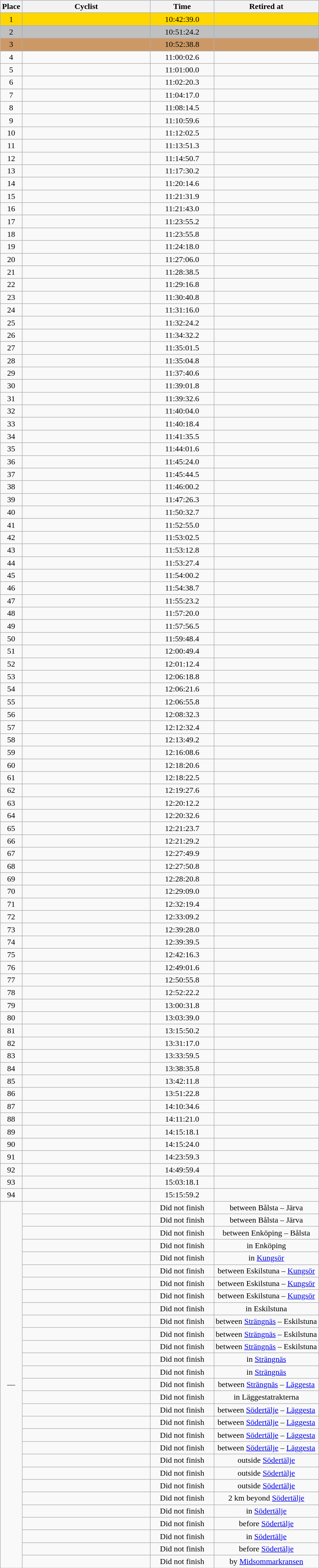<table class=wikitable style="text-align:center">
<tr>
<th>Place</th>
<th width=250>Cyclist</th>
<th width=120>Time</th>
<th>Retired at</th>
</tr>
<tr bgcolor=gold>
<td>1</td>
<td align=left></td>
<td>10:42:39.0</td>
<td></td>
</tr>
<tr bgcolor=silver>
<td>2</td>
<td align=left></td>
<td>10:51:24.2</td>
<td></td>
</tr>
<tr bgcolor=cc9966>
<td>3</td>
<td align=left></td>
<td>10:52:38.8</td>
<td></td>
</tr>
<tr>
<td>4</td>
<td align=left></td>
<td>11:00:02.6</td>
<td></td>
</tr>
<tr>
<td>5</td>
<td align=left></td>
<td>11:01:00.0</td>
<td></td>
</tr>
<tr>
<td>6</td>
<td align=left></td>
<td>11:02:20.3</td>
<td></td>
</tr>
<tr>
<td>7</td>
<td align=left></td>
<td>11:04:17.0</td>
<td></td>
</tr>
<tr>
<td>8</td>
<td align=left></td>
<td>11:08:14.5</td>
<td></td>
</tr>
<tr>
<td>9</td>
<td align=left></td>
<td>11:10:59.6</td>
<td></td>
</tr>
<tr>
<td>10</td>
<td align=left></td>
<td>11:12:02.5</td>
<td></td>
</tr>
<tr>
<td>11</td>
<td align=left></td>
<td>11:13:51.3</td>
<td></td>
</tr>
<tr>
<td>12</td>
<td align=left></td>
<td>11:14:50.7</td>
<td></td>
</tr>
<tr>
<td>13</td>
<td align=left></td>
<td>11:17:30.2</td>
<td></td>
</tr>
<tr>
<td>14</td>
<td align=left></td>
<td>11:20:14.6</td>
<td></td>
</tr>
<tr>
<td>15</td>
<td align=left></td>
<td>11:21:31.9</td>
<td></td>
</tr>
<tr>
<td>16</td>
<td align=left></td>
<td>11:21:43.0</td>
<td></td>
</tr>
<tr>
<td>17</td>
<td align=left></td>
<td>11:23:55.2</td>
<td></td>
</tr>
<tr>
<td>18</td>
<td align=left></td>
<td>11:23:55.8</td>
<td></td>
</tr>
<tr>
<td>19</td>
<td align=left></td>
<td>11:24:18.0</td>
<td></td>
</tr>
<tr>
<td>20</td>
<td align=left></td>
<td>11:27:06.0</td>
<td></td>
</tr>
<tr>
<td>21</td>
<td align=left></td>
<td>11:28:38.5</td>
<td></td>
</tr>
<tr>
<td>22</td>
<td align=left></td>
<td>11:29:16.8</td>
<td></td>
</tr>
<tr>
<td>23</td>
<td align=left></td>
<td>11:30:40.8</td>
<td></td>
</tr>
<tr>
<td>24</td>
<td align=left></td>
<td>11:31:16.0</td>
<td></td>
</tr>
<tr>
<td>25</td>
<td align=left></td>
<td>11:32:24.2</td>
<td></td>
</tr>
<tr>
<td>26</td>
<td align=left></td>
<td>11:34:32.2</td>
<td></td>
</tr>
<tr>
<td>27</td>
<td align=left></td>
<td>11:35:01.5</td>
<td></td>
</tr>
<tr>
<td>28</td>
<td align=left></td>
<td>11:35:04.8</td>
<td></td>
</tr>
<tr>
<td>29</td>
<td align=left></td>
<td>11:37:40.6</td>
<td></td>
</tr>
<tr>
<td>30</td>
<td align=left></td>
<td>11:39:01.8</td>
<td></td>
</tr>
<tr>
<td>31</td>
<td align=left></td>
<td>11:39:32.6</td>
<td></td>
</tr>
<tr>
<td>32</td>
<td align=left></td>
<td>11:40:04.0</td>
<td></td>
</tr>
<tr>
<td>33</td>
<td align=left></td>
<td>11:40:18.4</td>
<td></td>
</tr>
<tr>
<td>34</td>
<td align=left></td>
<td>11:41:35.5</td>
<td></td>
</tr>
<tr>
<td>35</td>
<td align=left></td>
<td>11:44:01.6</td>
<td></td>
</tr>
<tr>
<td>36</td>
<td align=left></td>
<td>11:45:24.0</td>
<td></td>
</tr>
<tr>
<td>37</td>
<td align=left></td>
<td>11:45:44.5</td>
<td></td>
</tr>
<tr>
<td>38</td>
<td align=left></td>
<td>11:46:00.2</td>
<td></td>
</tr>
<tr>
<td>39</td>
<td align=left></td>
<td>11:47:26.3</td>
<td></td>
</tr>
<tr>
<td>40</td>
<td align=left></td>
<td>11:50:32.7</td>
<td></td>
</tr>
<tr>
<td>41</td>
<td align=left></td>
<td>11:52:55.0</td>
<td></td>
</tr>
<tr>
<td>42</td>
<td align=left></td>
<td>11:53:02.5</td>
<td></td>
</tr>
<tr>
<td>43</td>
<td align=left></td>
<td>11:53:12.8</td>
<td></td>
</tr>
<tr>
<td>44</td>
<td align=left></td>
<td>11:53:27.4</td>
<td></td>
</tr>
<tr>
<td>45</td>
<td align=left></td>
<td>11:54:00.2</td>
<td></td>
</tr>
<tr>
<td>46</td>
<td align=left></td>
<td>11:54:38.7</td>
<td></td>
</tr>
<tr>
<td>47</td>
<td align=left></td>
<td>11:55:23.2</td>
<td></td>
</tr>
<tr>
<td>48</td>
<td align=left></td>
<td>11:57:20.0</td>
<td></td>
</tr>
<tr>
<td>49</td>
<td align=left></td>
<td>11:57:56.5</td>
<td></td>
</tr>
<tr>
<td>50</td>
<td align=left></td>
<td>11:59:48.4</td>
<td></td>
</tr>
<tr>
<td>51</td>
<td align=left></td>
<td>12:00:49.4</td>
<td></td>
</tr>
<tr>
<td>52</td>
<td align=left></td>
<td>12:01:12.4</td>
<td></td>
</tr>
<tr>
<td>53</td>
<td align=left></td>
<td>12:06:18.8</td>
<td></td>
</tr>
<tr>
<td>54</td>
<td align=left></td>
<td>12:06:21.6</td>
<td></td>
</tr>
<tr>
<td>55</td>
<td align=left></td>
<td>12:06:55.8</td>
<td></td>
</tr>
<tr>
<td>56</td>
<td align=left></td>
<td>12:08:32.3</td>
<td></td>
</tr>
<tr>
<td>57</td>
<td align=left></td>
<td>12:12:32.4</td>
<td></td>
</tr>
<tr>
<td>58</td>
<td align=left></td>
<td>12:13:49.2</td>
<td></td>
</tr>
<tr>
<td>59</td>
<td align=left></td>
<td>12:16:08.6</td>
<td></td>
</tr>
<tr>
<td>60</td>
<td align=left></td>
<td>12:18:20.6</td>
<td></td>
</tr>
<tr>
<td>61</td>
<td align=left></td>
<td>12:18:22.5</td>
<td></td>
</tr>
<tr>
<td>62</td>
<td align=left></td>
<td>12:19:27.6</td>
<td></td>
</tr>
<tr>
<td>63</td>
<td align=left></td>
<td>12:20:12.2</td>
<td></td>
</tr>
<tr>
<td>64</td>
<td align=left></td>
<td>12:20:32.6</td>
<td></td>
</tr>
<tr>
<td>65</td>
<td align=left></td>
<td>12:21:23.7</td>
<td></td>
</tr>
<tr>
<td>66</td>
<td align=left></td>
<td>12:21:29.2</td>
<td></td>
</tr>
<tr>
<td>67</td>
<td align=left></td>
<td>12:27:49.9</td>
<td></td>
</tr>
<tr>
<td>68</td>
<td align=left></td>
<td>12:27:50.8</td>
<td></td>
</tr>
<tr>
<td>69</td>
<td align=left></td>
<td>12:28:20.8</td>
<td></td>
</tr>
<tr>
<td>70</td>
<td align=left></td>
<td>12:29:09.0</td>
<td></td>
</tr>
<tr>
<td>71</td>
<td align=left></td>
<td>12:32:19.4</td>
<td></td>
</tr>
<tr>
<td>72</td>
<td align=left></td>
<td>12:33:09.2</td>
<td></td>
</tr>
<tr>
<td>73</td>
<td align=left></td>
<td>12:39:28.0</td>
<td></td>
</tr>
<tr>
<td>74</td>
<td align=left></td>
<td>12:39:39.5</td>
<td></td>
</tr>
<tr>
<td>75</td>
<td align=left></td>
<td>12:42:16.3</td>
<td></td>
</tr>
<tr>
<td>76</td>
<td align=left></td>
<td>12:49:01.6</td>
<td></td>
</tr>
<tr>
<td>77</td>
<td align=left></td>
<td>12:50:55.8</td>
<td></td>
</tr>
<tr>
<td>78</td>
<td align=left></td>
<td>12:52:22.2</td>
<td></td>
</tr>
<tr>
<td>79</td>
<td align=left></td>
<td>13:00:31.8</td>
<td></td>
</tr>
<tr>
<td>80</td>
<td align=left></td>
<td>13:03:39.0</td>
<td></td>
</tr>
<tr>
<td>81</td>
<td align=left></td>
<td>13:15:50.2</td>
<td></td>
</tr>
<tr>
<td>82</td>
<td align=left></td>
<td>13:31:17.0</td>
<td></td>
</tr>
<tr>
<td>83</td>
<td align=left></td>
<td>13:33:59.5</td>
<td></td>
</tr>
<tr>
<td>84</td>
<td align=left></td>
<td>13:38:35.8</td>
<td></td>
</tr>
<tr>
<td>85</td>
<td align=left></td>
<td>13:42:11.8</td>
<td></td>
</tr>
<tr>
<td>86</td>
<td align=left></td>
<td>13:51:22.8</td>
<td></td>
</tr>
<tr>
<td>87</td>
<td align=left></td>
<td>14:10:34.6</td>
<td></td>
</tr>
<tr>
<td>88</td>
<td align=left></td>
<td>14:11:21.0</td>
<td></td>
</tr>
<tr>
<td>89</td>
<td align=left></td>
<td>14:15:18.1</td>
<td></td>
</tr>
<tr>
<td>90</td>
<td align=left></td>
<td>14:15:24.0</td>
<td></td>
</tr>
<tr>
<td>91</td>
<td align=left></td>
<td>14:23:59.3</td>
<td></td>
</tr>
<tr>
<td>92</td>
<td align=left></td>
<td>14:49:59.4</td>
<td></td>
</tr>
<tr>
<td>93</td>
<td align=left></td>
<td>15:03:18.1</td>
<td></td>
</tr>
<tr>
<td>94</td>
<td align=left></td>
<td>15:15:59.2</td>
<td></td>
</tr>
<tr>
<td rowspan=29>—</td>
<td align=left></td>
<td>Did not finish</td>
<td>between Bålsta – Järva</td>
</tr>
<tr>
<td align=left></td>
<td>Did not finish</td>
<td>between Bålsta – Järva</td>
</tr>
<tr>
<td align=left></td>
<td>Did not finish</td>
<td>between Enköping – Bålsta</td>
</tr>
<tr>
<td align=left></td>
<td>Did not finish</td>
<td>in Enköping</td>
</tr>
<tr>
<td align=left></td>
<td>Did not finish</td>
<td>in <a href='#'>Kungsör</a></td>
</tr>
<tr>
<td align=left></td>
<td>Did not finish</td>
<td>between Eskilstuna – <a href='#'>Kungsör</a></td>
</tr>
<tr>
<td align=left></td>
<td>Did not finish</td>
<td>between Eskilstuna – <a href='#'>Kungsör</a></td>
</tr>
<tr>
<td align=left></td>
<td>Did not finish</td>
<td>between Eskilstuna – <a href='#'>Kungsör</a></td>
</tr>
<tr>
<td align=left></td>
<td>Did not finish</td>
<td>in Eskilstuna</td>
</tr>
<tr>
<td align=left></td>
<td>Did not finish</td>
<td>between <a href='#'>Strängnäs</a> – Eskilstuna</td>
</tr>
<tr>
<td align=left></td>
<td>Did not finish</td>
<td>between <a href='#'>Strängnäs</a> – Eskilstuna</td>
</tr>
<tr>
<td align=left></td>
<td>Did not finish</td>
<td>between <a href='#'>Strängnäs</a> – Eskilstuna</td>
</tr>
<tr>
<td align=left></td>
<td>Did not finish</td>
<td>in <a href='#'>Strängnäs</a></td>
</tr>
<tr>
<td align=left></td>
<td>Did not finish</td>
<td>in <a href='#'>Strängnäs</a></td>
</tr>
<tr>
<td align=left></td>
<td>Did not finish</td>
<td>between <a href='#'>Strängnäs</a> – <a href='#'>Läggesta</a></td>
</tr>
<tr>
<td align=left></td>
<td>Did not finish</td>
<td>in Läggestatrakterna</td>
</tr>
<tr>
<td align=left></td>
<td>Did not finish</td>
<td>between <a href='#'>Södertälje</a> – <a href='#'>Läggesta</a></td>
</tr>
<tr>
<td align=left></td>
<td>Did not finish</td>
<td>between <a href='#'>Södertälje</a> – <a href='#'>Läggesta</a></td>
</tr>
<tr>
<td align=left></td>
<td>Did not finish</td>
<td>between <a href='#'>Södertälje</a> – <a href='#'>Läggesta</a></td>
</tr>
<tr>
<td align=left></td>
<td>Did not finish</td>
<td>between <a href='#'>Södertälje</a> – <a href='#'>Läggesta</a></td>
</tr>
<tr>
<td align=left></td>
<td>Did not finish</td>
<td>outside <a href='#'>Södertälje</a></td>
</tr>
<tr>
<td align=left></td>
<td>Did not finish</td>
<td>outside <a href='#'>Södertälje</a></td>
</tr>
<tr>
<td align=left></td>
<td>Did not finish</td>
<td>outside <a href='#'>Södertälje</a></td>
</tr>
<tr>
<td align=left></td>
<td>Did not finish</td>
<td>2 km beyond <a href='#'>Södertälje</a></td>
</tr>
<tr>
<td align=left></td>
<td>Did not finish</td>
<td>in <a href='#'>Södertälje</a></td>
</tr>
<tr>
<td align=left></td>
<td>Did not finish</td>
<td>before <a href='#'>Södertälje</a></td>
</tr>
<tr>
<td align=left></td>
<td>Did not finish</td>
<td>in <a href='#'>Södertälje</a></td>
</tr>
<tr>
<td align=left></td>
<td>Did not finish</td>
<td>before <a href='#'>Södertälje</a></td>
</tr>
<tr>
<td align=left></td>
<td>Did not finish</td>
<td>by <a href='#'>Midsommarkransen</a></td>
</tr>
</table>
